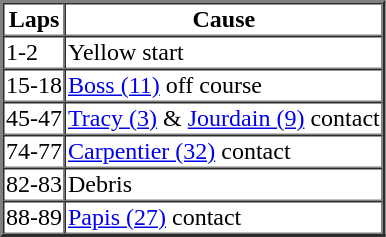<table border=2 cellspacing=0>
<tr>
<th>Laps</th>
<th>Cause</th>
</tr>
<tr>
<td>1-2</td>
<td>Yellow start</td>
</tr>
<tr>
<td>15-18</td>
<td><a href='#'>Boss (11)</a> off course</td>
</tr>
<tr>
<td>45-47</td>
<td><a href='#'>Tracy (3)</a> & <a href='#'>Jourdain (9)</a> contact</td>
</tr>
<tr>
<td>74-77</td>
<td><a href='#'>Carpentier (32)</a> contact</td>
</tr>
<tr>
<td>82-83</td>
<td>Debris</td>
</tr>
<tr>
<td>88-89</td>
<td><a href='#'>Papis (27)</a> contact</td>
</tr>
</table>
